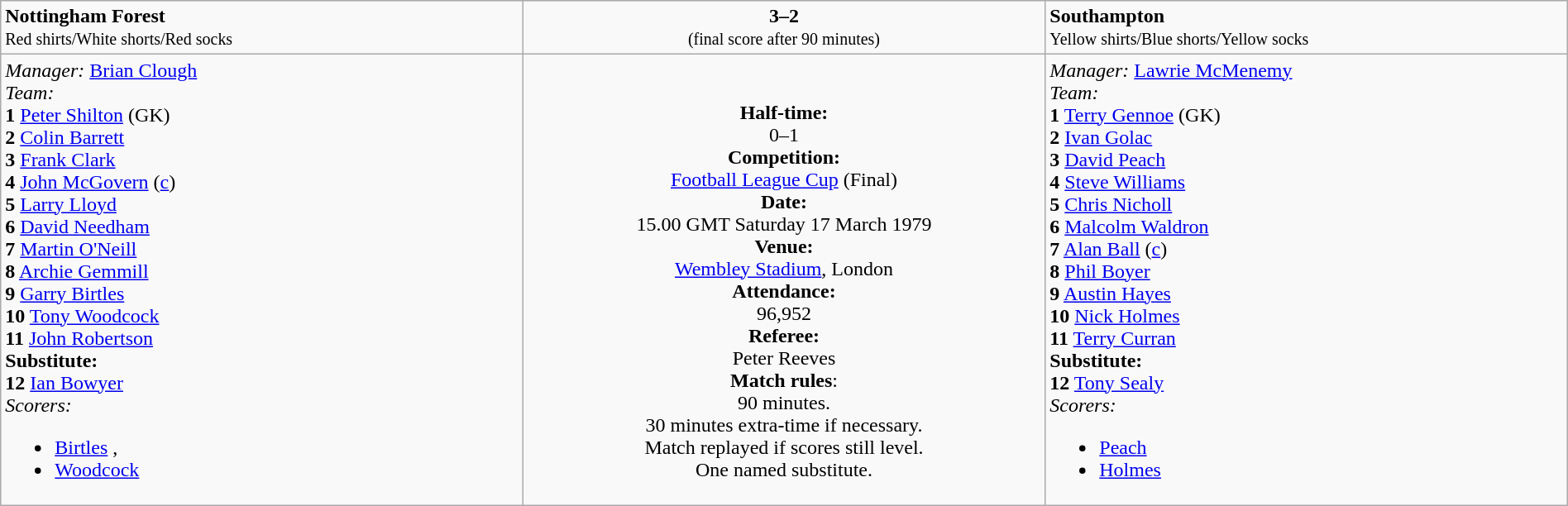<table border=0 class="wikitable" width=100%>
<tr>
<td width=33% valign=top><span><strong>Nottingham Forest</strong></span><br><small>Red shirts/White shorts/Red socks</small></td>
<td width=33% valign=top align=center><span><strong>3–2</strong></span><br><small>(final score after 90 minutes)</small></td>
<td width=33% valign=top><span><strong>Southampton</strong></span><br><small>Yellow shirts/Blue shorts/Yellow socks</small></td>
</tr>
<tr>
<td valign=top><em>Manager:</em>  <a href='#'>Brian Clough</a><br><em>Team:</em>
<br><strong>1</strong>   <a href='#'>Peter Shilton</a>  (GK)
<br><strong>2</strong>   <a href='#'>Colin Barrett</a>
<br><strong>3</strong>   <a href='#'>Frank Clark</a>
<br><strong>4</strong>   <a href='#'>John McGovern</a>  (<a href='#'>c</a>)
<br><strong>5</strong>   <a href='#'>Larry Lloyd</a>
<br><strong>6</strong>   <a href='#'>David Needham</a>
<br><strong>7</strong>   <a href='#'>Martin O'Neill</a>
<br><strong>8</strong>   <a href='#'>Archie Gemmill</a>
<br><strong>9</strong>   <a href='#'>Garry Birtles</a>
<br><strong>10</strong>  <a href='#'>Tony Woodcock</a>
<br><strong>11</strong>  <a href='#'>John Robertson</a>
<br><strong>Substitute:</strong>
<br><strong>12</strong>  <a href='#'>Ian Bowyer</a><br><em>Scorers:</em><ul><li><a href='#'>Birtles</a> , </li><li><a href='#'>Woodcock</a> </li></ul></td>
<td valign=middle align=center><br><strong>Half-time:</strong><br>0–1<br><strong>Competition:</strong><br><a href='#'>Football League Cup</a> (Final)<br><strong>Date:</strong><br>15.00 GMT Saturday 17 March 1979<br><strong>Venue:</strong><br><a href='#'>Wembley Stadium</a>, London<br><strong>Attendance:</strong><br> 96,952<br><strong> Referee:</strong><br> Peter Reeves<br><strong>Match rules</strong>:<br>90 minutes.<br>30 minutes extra-time if necessary.<br>Match replayed if scores still level.<br>One named substitute.<br>
</td>
<td valign=top><em>Manager:</em>  <a href='#'>Lawrie McMenemy</a><br><em>Team:</em>
<br><strong>1</strong>  <a href='#'>Terry Gennoe</a> (GK)
<br><strong>2</strong>  <a href='#'>Ivan Golac</a>
<br><strong>3</strong>  <a href='#'>David Peach</a>
<br><strong>4</strong>  <a href='#'>Steve Williams</a>
<br><strong>5</strong>  <a href='#'>Chris Nicholl</a>
<br><strong>6</strong>  <a href='#'>Malcolm Waldron</a>
<br><strong>7</strong>  <a href='#'>Alan Ball</a> (<a href='#'>c</a>)
<br><strong>8</strong>  <a href='#'>Phil Boyer</a>
<br><strong>9</strong>  <a href='#'>Austin Hayes</a> 
<br><strong>10</strong>  <a href='#'>Nick Holmes</a>
<br><strong>11</strong>  <a href='#'>Terry Curran</a>
<br><strong>Substitute:</strong>
<br><strong>12</strong>  <a href='#'>Tony Sealy</a> <br><em>Scorers:</em><ul><li><a href='#'>Peach</a> </li><li><a href='#'>Holmes</a> </li></ul></td>
</tr>
</table>
